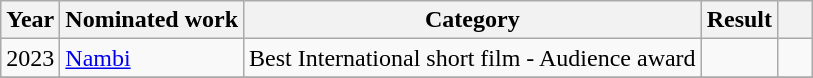<table class="wikitable sortable">
<tr>
<th>Year</th>
<th>Nominated work</th>
<th>Category</th>
<th>Result</th>
<th scope="col" style="width:1em;"></th>
</tr>
<tr>
<td>2023</td>
<td><a href='#'>Nambi</a></td>
<td>Best International short film - Audience award</td>
<td></td>
<td></td>
</tr>
<tr>
</tr>
</table>
